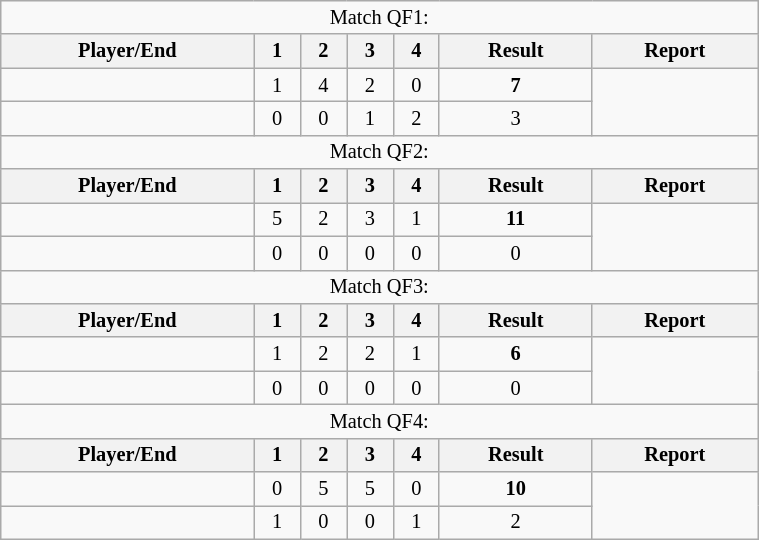<table class="wikitable" style=font-size:85%;text-align:center;width:40%>
<tr>
<td colspan=7>Match QF1:</td>
</tr>
<tr>
<th>Player/End</th>
<th>1</th>
<th>2</th>
<th>3</th>
<th>4</th>
<th>Result</th>
<th>Report</th>
</tr>
<tr>
<td align=left><strong></strong></td>
<td>1</td>
<td>4</td>
<td>2</td>
<td>0</td>
<td><strong>7</strong></td>
<td rowspan="2"></td>
</tr>
<tr>
<td align=left></td>
<td>0</td>
<td>0</td>
<td>1</td>
<td>2</td>
<td>3</td>
</tr>
<tr>
<td colspan=7>Match QF2:</td>
</tr>
<tr>
<th>Player/End</th>
<th>1</th>
<th>2</th>
<th>3</th>
<th>4</th>
<th>Result</th>
<th>Report</th>
</tr>
<tr>
<td align=left><strong></strong></td>
<td>5</td>
<td>2</td>
<td>3</td>
<td>1</td>
<td><strong>11</strong></td>
<td rowspan="2"></td>
</tr>
<tr>
<td align=left></td>
<td>0</td>
<td>0</td>
<td>0</td>
<td>0</td>
<td>0</td>
</tr>
<tr>
<td colspan=7>Match QF3:</td>
</tr>
<tr>
<th>Player/End</th>
<th>1</th>
<th>2</th>
<th>3</th>
<th>4</th>
<th>Result</th>
<th>Report</th>
</tr>
<tr>
<td align=left><strong></strong></td>
<td>1</td>
<td>2</td>
<td>2</td>
<td>1</td>
<td><strong>6</strong></td>
<td rowspan="2"></td>
</tr>
<tr>
<td align=left></td>
<td>0</td>
<td>0</td>
<td>0</td>
<td>0</td>
<td>0</td>
</tr>
<tr>
<td colspan=7>Match QF4:</td>
</tr>
<tr>
<th>Player/End</th>
<th>1</th>
<th>2</th>
<th>3</th>
<th>4</th>
<th>Result</th>
<th>Report</th>
</tr>
<tr>
<td align=left><strong></strong></td>
<td>0</td>
<td>5</td>
<td>5</td>
<td>0</td>
<td><strong>10</strong></td>
<td rowspan="2"></td>
</tr>
<tr>
<td align=left></td>
<td>1</td>
<td>0</td>
<td>0</td>
<td>1</td>
<td>2</td>
</tr>
</table>
